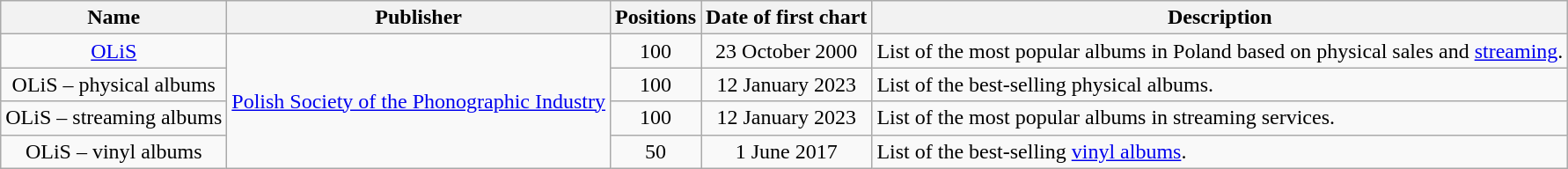<table class="wikitable" style="text-align:center">
<tr>
<th>Name</th>
<th>Publisher</th>
<th>Positions</th>
<th>Date of first chart</th>
<th>Description</th>
</tr>
<tr>
<td><a href='#'>OLiS</a></td>
<td rowspan="4"><a href='#'>Polish Society of the Phonographic Industry</a></td>
<td>100</td>
<td>23 October 2000</td>
<td align="left">List of the most popular albums in Poland based on physical sales and <a href='#'>streaming</a>.</td>
</tr>
<tr>
<td>OLiS – physical albums</td>
<td>100</td>
<td>12 January 2023</td>
<td align=left>List of the best-selling physical albums.</td>
</tr>
<tr>
<td>OLiS – streaming albums</td>
<td>100</td>
<td>12 January 2023</td>
<td align=left>List of the most popular albums in streaming services.</td>
</tr>
<tr>
<td>OLiS – vinyl albums</td>
<td>50</td>
<td>1 June 2017</td>
<td align=left>List of the best-selling <a href='#'>vinyl albums</a>.</td>
</tr>
</table>
